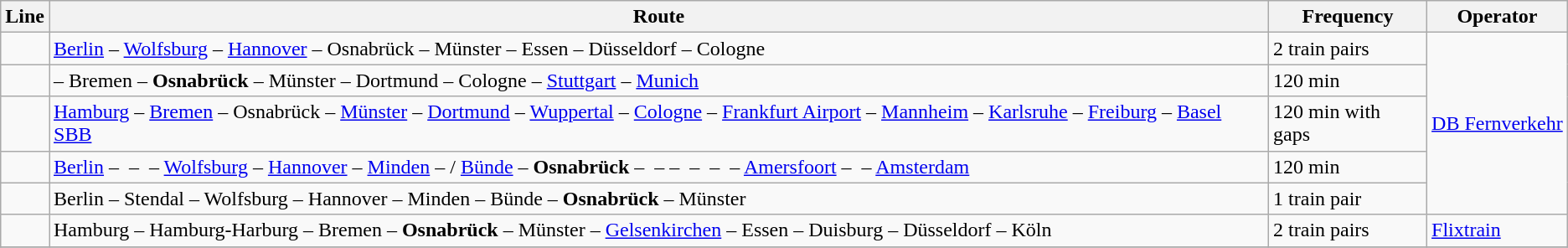<table class="wikitable">
<tr>
<th>Line</th>
<th>Route</th>
<th>Frequency</th>
<th>Operator</th>
</tr>
<tr>
<td></td>
<td><a href='#'>Berlin</a> – <a href='#'>Wolfsburg</a> – <a href='#'>Hannover</a> – Osnabrück – Münster – Essen – Düsseldorf – Cologne</td>
<td>2 train pairs</td>
<td rowspan="5"><a href='#'>DB Fernverkehr</a></td>
</tr>
<tr>
<td></td>
<td> – Bremen – <strong>Osnabrück</strong> – Münster – Dortmund – Cologne – <a href='#'>Stuttgart</a> – <a href='#'>Munich</a></td>
<td>120 min</td>
</tr>
<tr>
<td></td>
<td><a href='#'>Hamburg</a> – <a href='#'>Bremen</a> – Osnabrück – <a href='#'>Münster</a> – <a href='#'>Dortmund</a> – <a href='#'>Wuppertal</a> – <a href='#'>Cologne</a> – <a href='#'>Frankfurt Airport</a> – <a href='#'>Mannheim</a> – <a href='#'>Karlsruhe</a> – <a href='#'>Freiburg</a> – <a href='#'>Basel SBB</a></td>
<td>120 min with gaps</td>
</tr>
<tr>
<td></td>
<td> <a href='#'>Berlin</a> –  –  – <a href='#'>Wolfsburg</a> – <a href='#'>Hannover</a> – <a href='#'>Minden</a> –  / <a href='#'>Bünde</a> – <strong>Osnabrück</strong> –  –  –  –  –  – <a href='#'>Amersfoort</a> –  – <a href='#'>Amsterdam</a></td>
<td>120 min</td>
</tr>
<tr>
<td></td>
<td> Berlin – Stendal – Wolfsburg – Hannover – Minden –  Bünde – <strong>Osnabrück</strong> – Münster</td>
<td>1 train pair</td>
</tr>
<tr>
<td></td>
<td>Hamburg – Hamburg-Harburg – Bremen – <strong>Osnabrück</strong> – Münster – <a href='#'>Gelsenkirchen</a> – Essen – Duisburg – Düsseldorf – Köln</td>
<td>2 train pairs</td>
<td><a href='#'>Flixtrain</a></td>
</tr>
<tr>
</tr>
</table>
